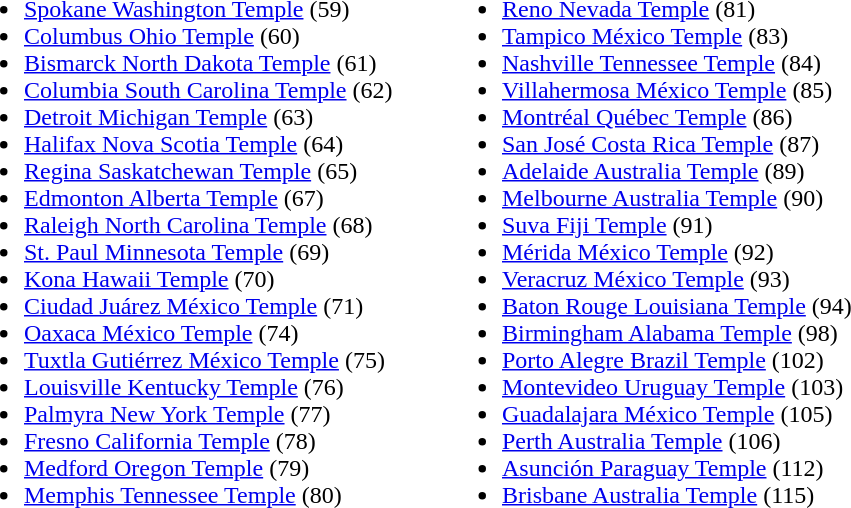<table>
<tr valign="top">
<td style="padding-left:30px;"><br><ul><li><a href='#'>Spokane Washington Temple</a> (59)</li><li><a href='#'>Columbus Ohio Temple</a> (60)</li><li><a href='#'>Bismarck North Dakota Temple</a> (61)</li><li><a href='#'>Columbia South Carolina Temple</a> (62)</li><li><a href='#'>Detroit Michigan Temple</a> (63)</li><li><a href='#'>Halifax Nova Scotia Temple</a> (64)</li><li><a href='#'>Regina Saskatchewan Temple</a> (65)</li><li><a href='#'>Edmonton Alberta Temple</a> (67)</li><li><a href='#'>Raleigh North Carolina Temple</a> (68)</li><li><a href='#'>St. Paul Minnesota Temple</a> (69)</li><li><a href='#'>Kona Hawaii Temple</a> (70)</li><li><a href='#'>Ciudad Juárez México Temple</a> (71)</li><li><a href='#'>Oaxaca México Temple</a> (74)</li><li><a href='#'>Tuxtla Gutiérrez México Temple</a> (75)</li><li><a href='#'>Louisville Kentucky Temple</a> (76)</li><li><a href='#'>Palmyra New York Temple</a> (77)</li><li><a href='#'>Fresno California Temple</a> (78)</li><li><a href='#'>Medford Oregon Temple</a> (79)</li><li><a href='#'>Memphis Tennessee Temple</a> (80)</li></ul></td>
<td style="padding-left:30px;"><br><ul><li><a href='#'>Reno Nevada Temple</a> (81)</li><li><a href='#'>Tampico México Temple</a> (83)</li><li><a href='#'>Nashville Tennessee Temple</a> (84)</li><li><a href='#'>Villahermosa México Temple</a> (85)</li><li><a href='#'>Montréal Québec Temple</a> (86)</li><li><a href='#'>San José Costa Rica Temple</a> (87)</li><li><a href='#'>Adelaide Australia Temple</a> (89)</li><li><a href='#'>Melbourne Australia Temple</a> (90)</li><li><a href='#'>Suva Fiji Temple</a> (91)</li><li><a href='#'>Mérida México Temple</a> (92)</li><li><a href='#'>Veracruz México Temple</a> (93)</li><li><a href='#'>Baton Rouge Louisiana Temple</a> (94)</li><li><a href='#'>Birmingham Alabama Temple</a> (98)</li><li><a href='#'>Porto Alegre Brazil Temple</a> (102)</li><li><a href='#'>Montevideo Uruguay Temple</a> (103)</li><li><a href='#'>Guadalajara México Temple</a> (105)</li><li><a href='#'>Perth Australia Temple</a> (106)</li><li><a href='#'>Asunción Paraguay Temple</a> (112)</li><li><a href='#'>Brisbane Australia Temple</a> (115)</li></ul></td>
</tr>
</table>
